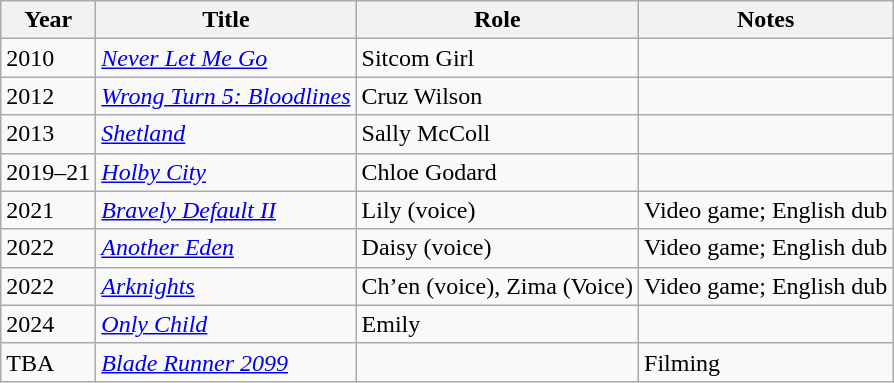<table class=wikitable>
<tr>
<th>Year</th>
<th>Title</th>
<th>Role</th>
<th>Notes</th>
</tr>
<tr>
<td>2010</td>
<td><em><a href='#'>Never Let Me Go</a></em></td>
<td>Sitcom Girl</td>
<td></td>
</tr>
<tr>
<td>2012</td>
<td><em><a href='#'>Wrong Turn 5: Bloodlines</a></em></td>
<td>Cruz Wilson</td>
<td></td>
</tr>
<tr>
<td>2013</td>
<td><em><a href='#'>Shetland</a></em></td>
<td>Sally McColl</td>
<td></td>
</tr>
<tr>
<td>2019–21</td>
<td><em><a href='#'>Holby City</a></em></td>
<td>Chloe Godard</td>
<td></td>
</tr>
<tr>
<td>2021</td>
<td><em><a href='#'>Bravely Default II</a></em></td>
<td>Lily (voice)</td>
<td>Video game; English dub</td>
</tr>
<tr>
<td>2022</td>
<td><em><a href='#'>Another Eden</a></em></td>
<td>Daisy (voice)</td>
<td>Video game; English dub</td>
</tr>
<tr>
<td>2022</td>
<td><em><a href='#'>Arknights</a></em></td>
<td>Ch’en (voice), Zima (Voice)</td>
<td>Video game; English dub</td>
</tr>
<tr>
<td>2024</td>
<td><em><a href='#'>Only Child</a></em></td>
<td>Emily</td>
<td></td>
</tr>
<tr>
<td>TBA</td>
<td><em><a href='#'>Blade Runner 2099</a></em></td>
<td></td>
<td>Filming</td>
</tr>
</table>
